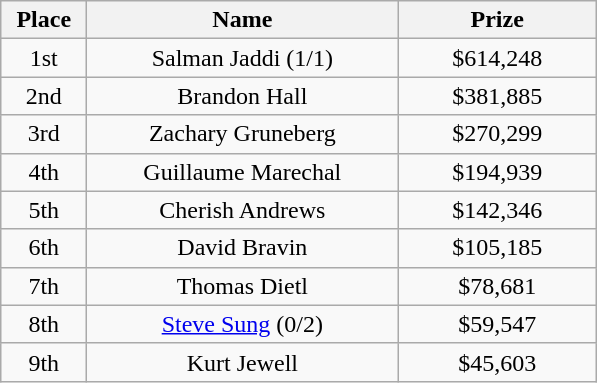<table class="wikitable">
<tr>
<th width="50">Place</th>
<th width="200">Name</th>
<th width="125">Prize</th>
</tr>
<tr>
<td align = "center">1st</td>
<td align = "center">Salman Jaddi (1/1)</td>
<td align = "center">$614,248</td>
</tr>
<tr>
<td align = "center">2nd</td>
<td align = "center">Brandon Hall</td>
<td align = "center">$381,885</td>
</tr>
<tr>
<td align = "center">3rd</td>
<td align = "center">Zachary Gruneberg</td>
<td align = "center">$270,299</td>
</tr>
<tr>
<td align = "center">4th</td>
<td align = "center">Guillaume Marechal</td>
<td align = "center">$194,939</td>
</tr>
<tr>
<td align = "center">5th</td>
<td align = "center">Cherish Andrews</td>
<td align = "center">$142,346</td>
</tr>
<tr>
<td align = "center">6th</td>
<td align = "center">David Bravin</td>
<td align = "center">$105,185</td>
</tr>
<tr>
<td align = "center">7th</td>
<td align = "center">Thomas Dietl</td>
<td align = "center">$78,681</td>
</tr>
<tr>
<td align = "center">8th</td>
<td align = "center"><a href='#'>Steve Sung</a> (0/2)</td>
<td align = "center">$59,547</td>
</tr>
<tr>
<td align = "center">9th</td>
<td align = "center">Kurt Jewell</td>
<td align = "center">$45,603</td>
</tr>
</table>
